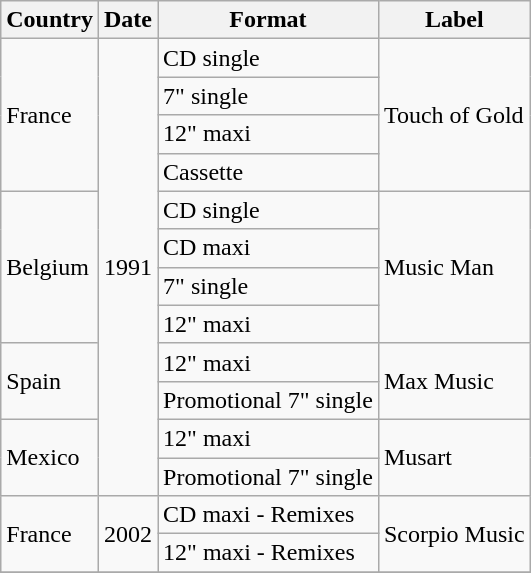<table class=wikitable>
<tr>
<th>Country</th>
<th>Date</th>
<th>Format</th>
<th>Label</th>
</tr>
<tr>
<td rowspan="4">France</td>
<td rowspan="12">1991</td>
<td>CD single</td>
<td rowspan="4">Touch of Gold</td>
</tr>
<tr>
<td>7" single</td>
</tr>
<tr>
<td>12" maxi</td>
</tr>
<tr>
<td>Cassette</td>
</tr>
<tr>
<td rowspan="4">Belgium</td>
<td>CD single</td>
<td rowspan="4">Music Man</td>
</tr>
<tr>
<td>CD maxi</td>
</tr>
<tr>
<td>7" single</td>
</tr>
<tr>
<td>12" maxi</td>
</tr>
<tr>
<td rowspan="2">Spain</td>
<td>12" maxi</td>
<td rowspan="2">Max Music</td>
</tr>
<tr>
<td>Promotional 7" single</td>
</tr>
<tr>
<td rowspan="2">Mexico</td>
<td>12" maxi</td>
<td rowspan="2">Musart</td>
</tr>
<tr>
<td>Promotional 7" single</td>
</tr>
<tr>
<td rowspan="2">France</td>
<td rowspan="2">2002</td>
<td>CD maxi - Remixes</td>
<td rowspan="2">Scorpio Music</td>
</tr>
<tr>
<td>12" maxi - Remixes</td>
</tr>
<tr>
</tr>
</table>
